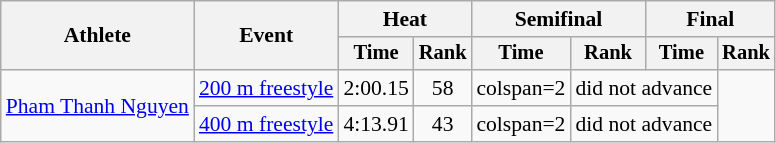<table class=wikitable style="font-size:90%">
<tr>
<th rowspan="2">Athlete</th>
<th rowspan="2">Event</th>
<th colspan="2">Heat</th>
<th colspan="2">Semifinal</th>
<th colspan="2">Final</th>
</tr>
<tr style="font-size:95%">
<th>Time</th>
<th>Rank</th>
<th>Time</th>
<th>Rank</th>
<th>Time</th>
<th>Rank</th>
</tr>
<tr align=center>
<td align=left rowspan=2><a href='#'>Pham Thanh Nguyen</a></td>
<td align=left><a href='#'>200 m freestyle</a></td>
<td>2:00.15</td>
<td>58</td>
<td>colspan=2 </td>
<td colspan=2>did not advance</td>
</tr>
<tr align=center>
<td align=left><a href='#'>400 m freestyle</a></td>
<td>4:13.91</td>
<td>43</td>
<td>colspan=2 </td>
<td colspan=2>did not advance</td>
</tr>
</table>
